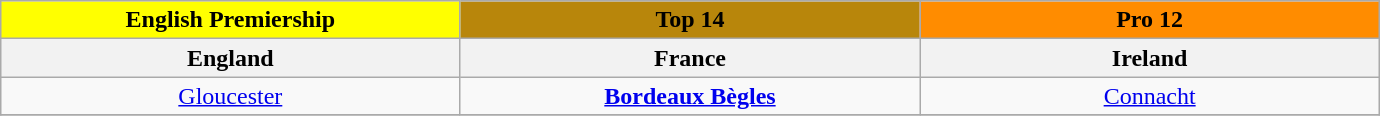<table class="wikitable" style="margin: 1em auto 1em auto;">
<tr>
<th style="background: #ffff00;">English Premiership</th>
<th style="background: #b8860b;">Top 14</th>
<th style="background: #ff8c00;">Pro 12</th>
</tr>
<tr>
<th width=16%> England</th>
<th width=16%> France</th>
<th width=16%> Ireland</th>
</tr>
<tr>
<td style="text-align: center;"><a href='#'>Gloucester</a></td>
<td style="text-align: center;"><strong><a href='#'>Bordeaux Bègles</a></strong></td>
<td style="text-align: center;"><a href='#'>Connacht</a></td>
</tr>
<tr valign=top>
</tr>
</table>
